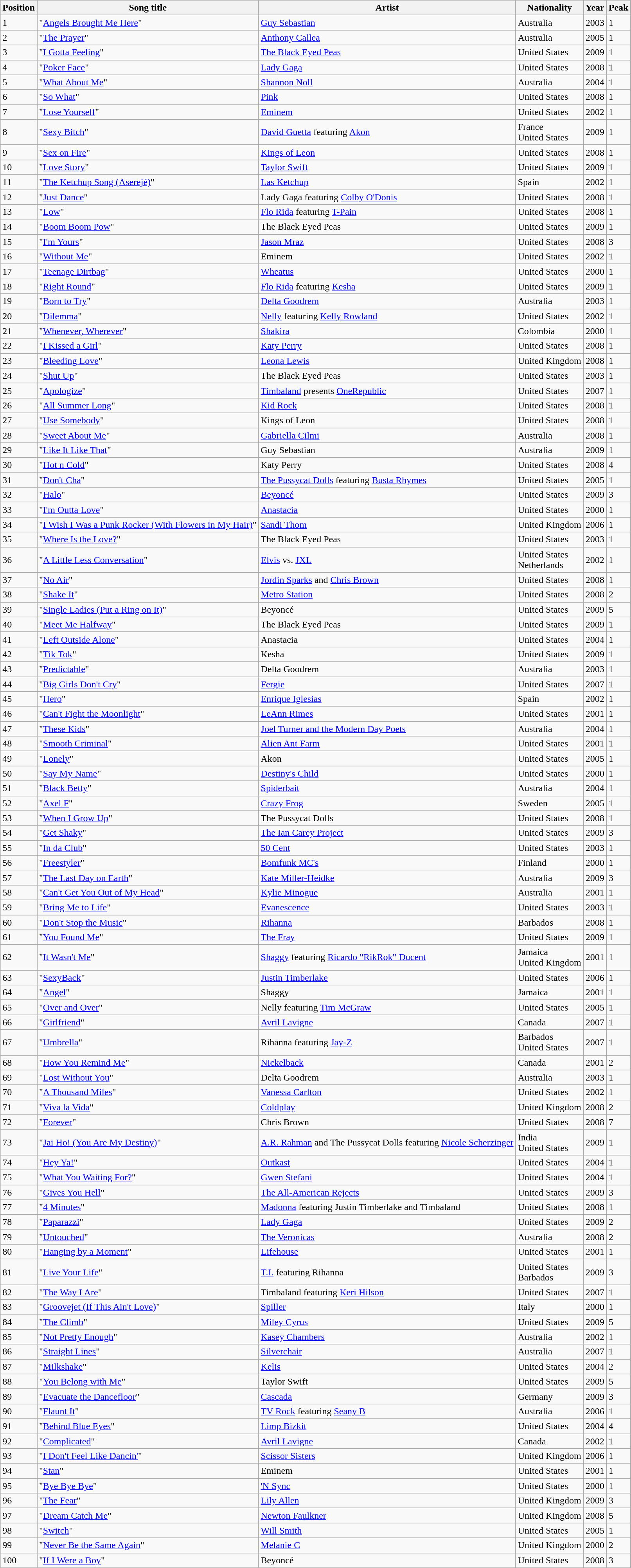<table class="wikitable plainrowheaders sortable">
<tr>
<th>Position</th>
<th>Song title</th>
<th>Artist</th>
<th>Nationality</th>
<th>Year</th>
<th>Peak</th>
</tr>
<tr>
<td>1</td>
<td>"<a href='#'>Angels Brought Me Here</a>"</td>
<td><a href='#'>Guy Sebastian</a></td>
<td>Australia</td>
<td>2003</td>
<td>1</td>
</tr>
<tr>
<td>2</td>
<td>"<a href='#'>The Prayer</a>"</td>
<td><a href='#'>Anthony Callea</a></td>
<td>Australia</td>
<td>2005</td>
<td>1</td>
</tr>
<tr>
<td>3</td>
<td>"<a href='#'>I Gotta Feeling</a>"</td>
<td><a href='#'>The Black Eyed Peas</a></td>
<td>United States</td>
<td>2009</td>
<td>1</td>
</tr>
<tr>
<td>4</td>
<td>"<a href='#'>Poker Face</a>"</td>
<td><a href='#'>Lady Gaga</a></td>
<td>United States</td>
<td>2008</td>
<td>1</td>
</tr>
<tr>
<td>5</td>
<td>"<a href='#'>What About Me</a>"</td>
<td><a href='#'>Shannon Noll</a></td>
<td>Australia</td>
<td>2004</td>
<td>1</td>
</tr>
<tr>
<td>6</td>
<td>"<a href='#'>So What</a>"</td>
<td><a href='#'>Pink</a></td>
<td>United States</td>
<td>2008</td>
<td>1</td>
</tr>
<tr>
<td>7</td>
<td>"<a href='#'>Lose Yourself</a>"</td>
<td><a href='#'>Eminem</a></td>
<td>United States</td>
<td>2002</td>
<td>1</td>
</tr>
<tr>
<td>8</td>
<td>"<a href='#'>Sexy Bitch</a>"</td>
<td><a href='#'>David Guetta</a> featuring <a href='#'>Akon</a></td>
<td>France<br>United States</td>
<td>2009</td>
<td>1</td>
</tr>
<tr>
<td>9</td>
<td>"<a href='#'>Sex on Fire</a>"</td>
<td><a href='#'>Kings of Leon</a></td>
<td>United States</td>
<td>2008</td>
<td>1</td>
</tr>
<tr>
<td>10</td>
<td>"<a href='#'>Love Story</a>"</td>
<td><a href='#'>Taylor Swift</a></td>
<td>United States</td>
<td>2009</td>
<td>1</td>
</tr>
<tr>
<td>11</td>
<td>"<a href='#'>The Ketchup Song (Aserejé)</a>"</td>
<td><a href='#'>Las Ketchup</a></td>
<td>Spain</td>
<td>2002</td>
<td>1</td>
</tr>
<tr>
<td>12</td>
<td>"<a href='#'>Just Dance</a>"</td>
<td>Lady Gaga featuring <a href='#'>Colby O'Donis</a></td>
<td>United States</td>
<td>2008</td>
<td>1</td>
</tr>
<tr>
<td>13</td>
<td>"<a href='#'>Low</a>"</td>
<td><a href='#'>Flo Rida</a> featuring <a href='#'>T-Pain</a></td>
<td>United States</td>
<td>2008</td>
<td>1</td>
</tr>
<tr>
<td>14</td>
<td>"<a href='#'>Boom Boom Pow</a>"</td>
<td>The Black Eyed Peas</td>
<td>United States</td>
<td>2009</td>
<td>1</td>
</tr>
<tr>
<td>15</td>
<td>"<a href='#'>I'm Yours</a>"</td>
<td><a href='#'>Jason Mraz</a></td>
<td>United States</td>
<td>2008</td>
<td>3</td>
</tr>
<tr>
<td>16</td>
<td>"<a href='#'>Without Me</a>"</td>
<td>Eminem</td>
<td>United States</td>
<td>2002</td>
<td>1</td>
</tr>
<tr>
<td>17</td>
<td>"<a href='#'>Teenage Dirtbag</a>"</td>
<td><a href='#'>Wheatus</a></td>
<td>United States</td>
<td>2000</td>
<td>1</td>
</tr>
<tr>
<td>18</td>
<td>"<a href='#'>Right Round</a>"</td>
<td><a href='#'>Flo Rida</a> featuring <a href='#'>Kesha</a></td>
<td>United States</td>
<td>2009</td>
<td>1</td>
</tr>
<tr>
<td>19</td>
<td>"<a href='#'>Born to Try</a>"</td>
<td><a href='#'>Delta Goodrem</a></td>
<td>Australia</td>
<td>2003</td>
<td>1</td>
</tr>
<tr>
<td>20</td>
<td>"<a href='#'>Dilemma</a>"</td>
<td><a href='#'>Nelly</a> featuring <a href='#'>Kelly Rowland</a></td>
<td>United States</td>
<td>2002</td>
<td>1</td>
</tr>
<tr>
<td>21</td>
<td>"<a href='#'>Whenever, Wherever</a>"</td>
<td><a href='#'>Shakira</a></td>
<td>Colombia</td>
<td>2000</td>
<td>1</td>
</tr>
<tr>
<td>22</td>
<td>"<a href='#'>I Kissed a Girl</a>"</td>
<td><a href='#'>Katy Perry</a></td>
<td>United States</td>
<td>2008</td>
<td>1</td>
</tr>
<tr>
<td>23</td>
<td>"<a href='#'>Bleeding Love</a>"</td>
<td><a href='#'>Leona Lewis</a></td>
<td>United Kingdom</td>
<td>2008</td>
<td>1</td>
</tr>
<tr>
<td>24</td>
<td>"<a href='#'>Shut Up</a>"</td>
<td>The Black Eyed Peas</td>
<td>United States</td>
<td>2003</td>
<td>1</td>
</tr>
<tr>
<td>25</td>
<td>"<a href='#'>Apologize</a>"</td>
<td><a href='#'>Timbaland</a> presents <a href='#'>OneRepublic</a></td>
<td>United States</td>
<td>2007</td>
<td>1</td>
</tr>
<tr>
<td>26</td>
<td>"<a href='#'>All Summer Long</a>"</td>
<td><a href='#'>Kid Rock</a></td>
<td>United States</td>
<td>2008</td>
<td>1</td>
</tr>
<tr>
<td>27</td>
<td>"<a href='#'>Use Somebody</a>"</td>
<td>Kings of Leon</td>
<td>United States</td>
<td>2008</td>
<td>1</td>
</tr>
<tr>
<td>28</td>
<td>"<a href='#'>Sweet About Me</a>"</td>
<td><a href='#'>Gabriella Cilmi</a></td>
<td>Australia</td>
<td>2008</td>
<td>1</td>
</tr>
<tr>
<td>29</td>
<td>"<a href='#'>Like It Like That</a>"</td>
<td>Guy Sebastian</td>
<td>Australia</td>
<td>2009</td>
<td>1</td>
</tr>
<tr>
<td>30</td>
<td>"<a href='#'>Hot n Cold</a>"</td>
<td>Katy Perry</td>
<td>United States</td>
<td>2008</td>
<td>4</td>
</tr>
<tr>
<td>31</td>
<td>"<a href='#'>Don't Cha</a>"</td>
<td><a href='#'>The Pussycat Dolls</a> featuring <a href='#'>Busta Rhymes</a></td>
<td>United States</td>
<td>2005</td>
<td>1</td>
</tr>
<tr>
<td>32</td>
<td>"<a href='#'>Halo</a>"</td>
<td><a href='#'>Beyoncé</a></td>
<td>United States</td>
<td>2009</td>
<td>3</td>
</tr>
<tr>
<td>33</td>
<td>"<a href='#'>I'm Outta Love</a>"</td>
<td><a href='#'>Anastacia</a></td>
<td>United States</td>
<td>2000</td>
<td>1</td>
</tr>
<tr>
<td>34</td>
<td>"<a href='#'>I Wish I Was a Punk Rocker (With Flowers in My Hair)</a>"</td>
<td><a href='#'>Sandi Thom</a></td>
<td>United Kingdom</td>
<td>2006</td>
<td>1</td>
</tr>
<tr>
<td>35</td>
<td>"<a href='#'>Where Is the Love?</a>"</td>
<td>The Black Eyed Peas</td>
<td>United States</td>
<td>2003</td>
<td>1</td>
</tr>
<tr>
<td>36</td>
<td>"<a href='#'>A Little Less Conversation</a>"</td>
<td><a href='#'>Elvis</a> vs. <a href='#'>JXL</a></td>
<td>United States<br>Netherlands</td>
<td>2002</td>
<td>1</td>
</tr>
<tr>
<td>37</td>
<td>"<a href='#'>No Air</a>"</td>
<td><a href='#'>Jordin Sparks</a> and <a href='#'>Chris Brown</a></td>
<td>United States</td>
<td>2008</td>
<td>1</td>
</tr>
<tr>
<td>38</td>
<td>"<a href='#'>Shake It</a>"</td>
<td><a href='#'>Metro Station</a></td>
<td>United States</td>
<td>2008</td>
<td>2</td>
</tr>
<tr>
<td>39</td>
<td>"<a href='#'>Single Ladies (Put a Ring on It)</a>"</td>
<td>Beyoncé</td>
<td>United States</td>
<td>2009</td>
<td>5</td>
</tr>
<tr>
<td>40</td>
<td>"<a href='#'>Meet Me Halfway</a>"</td>
<td>The Black Eyed Peas</td>
<td>United States</td>
<td>2009</td>
<td>1</td>
</tr>
<tr>
<td>41</td>
<td>"<a href='#'>Left Outside Alone</a>"</td>
<td>Anastacia</td>
<td>United States</td>
<td>2004</td>
<td>1</td>
</tr>
<tr>
<td>42</td>
<td>"<a href='#'>Tik Tok</a>"</td>
<td>Kesha</td>
<td>United States</td>
<td>2009</td>
<td>1</td>
</tr>
<tr>
<td>43</td>
<td>"<a href='#'>Predictable</a>"</td>
<td>Delta Goodrem</td>
<td>Australia</td>
<td>2003</td>
<td>1</td>
</tr>
<tr>
<td>44</td>
<td>"<a href='#'>Big Girls Don't Cry</a>"</td>
<td><a href='#'>Fergie</a></td>
<td>United States</td>
<td>2007</td>
<td>1</td>
</tr>
<tr>
<td>45</td>
<td>"<a href='#'>Hero</a>"</td>
<td><a href='#'>Enrique Iglesias</a></td>
<td>Spain</td>
<td>2002</td>
<td>1</td>
</tr>
<tr>
<td>46</td>
<td>"<a href='#'>Can't Fight the Moonlight</a>"</td>
<td><a href='#'>LeAnn Rimes</a></td>
<td>United States</td>
<td>2001</td>
<td>1</td>
</tr>
<tr>
<td>47</td>
<td>"<a href='#'>These Kids</a>"</td>
<td><a href='#'>Joel Turner and the Modern Day Poets</a></td>
<td>Australia</td>
<td>2004</td>
<td>1</td>
</tr>
<tr>
<td>48</td>
<td>"<a href='#'>Smooth Criminal</a>"</td>
<td><a href='#'>Alien Ant Farm</a></td>
<td>United States</td>
<td>2001</td>
<td>1</td>
</tr>
<tr>
<td>49</td>
<td>"<a href='#'>Lonely</a>"</td>
<td>Akon</td>
<td>United States</td>
<td>2005</td>
<td>1</td>
</tr>
<tr>
<td>50</td>
<td>"<a href='#'>Say My Name</a>"</td>
<td><a href='#'>Destiny's Child</a></td>
<td>United States</td>
<td>2000</td>
<td>1</td>
</tr>
<tr>
<td>51</td>
<td>"<a href='#'>Black Betty</a>"</td>
<td><a href='#'>Spiderbait</a></td>
<td>Australia</td>
<td>2004</td>
<td>1</td>
</tr>
<tr>
<td>52</td>
<td>"<a href='#'>Axel F</a>"</td>
<td><a href='#'>Crazy Frog</a></td>
<td>Sweden</td>
<td>2005</td>
<td>1</td>
</tr>
<tr>
<td>53</td>
<td>"<a href='#'>When I Grow Up</a>"</td>
<td>The Pussycat Dolls</td>
<td>United States</td>
<td>2008</td>
<td>1</td>
</tr>
<tr>
<td>54</td>
<td>"<a href='#'>Get Shaky</a>"</td>
<td><a href='#'>The Ian Carey Project</a></td>
<td>United States</td>
<td>2009</td>
<td>3</td>
</tr>
<tr>
<td>55</td>
<td>"<a href='#'>In da Club</a>"</td>
<td><a href='#'>50 Cent</a></td>
<td>United States</td>
<td>2003</td>
<td>1</td>
</tr>
<tr>
<td>56</td>
<td>"<a href='#'>Freestyler</a>"</td>
<td><a href='#'>Bomfunk MC's</a></td>
<td>Finland</td>
<td>2000</td>
<td>1</td>
</tr>
<tr>
<td>57</td>
<td>"<a href='#'>The Last Day on Earth</a>"</td>
<td><a href='#'>Kate Miller-Heidke</a></td>
<td>Australia</td>
<td>2009</td>
<td>3</td>
</tr>
<tr>
<td>58</td>
<td>"<a href='#'>Can't Get You Out of My Head</a>"</td>
<td><a href='#'>Kylie Minogue</a></td>
<td>Australia</td>
<td>2001</td>
<td>1</td>
</tr>
<tr>
<td>59</td>
<td>"<a href='#'>Bring Me to Life</a>"</td>
<td><a href='#'>Evanescence</a></td>
<td>United States</td>
<td>2003</td>
<td>1</td>
</tr>
<tr>
<td>60</td>
<td>"<a href='#'>Don't Stop the Music</a>"</td>
<td><a href='#'>Rihanna</a></td>
<td>Barbados</td>
<td>2008</td>
<td>1</td>
</tr>
<tr>
<td>61</td>
<td>"<a href='#'>You Found Me</a>"</td>
<td><a href='#'>The Fray</a></td>
<td>United States</td>
<td>2009</td>
<td>1</td>
</tr>
<tr>
<td>62</td>
<td>"<a href='#'>It Wasn't Me</a>"</td>
<td><a href='#'>Shaggy</a> featuring <a href='#'>Ricardo "RikRok" Ducent</a></td>
<td>Jamaica<br>United Kingdom</td>
<td>2001</td>
<td>1</td>
</tr>
<tr>
<td>63</td>
<td>"<a href='#'>SexyBack</a>"</td>
<td><a href='#'>Justin Timberlake</a></td>
<td>United States</td>
<td>2006</td>
<td>1</td>
</tr>
<tr>
<td>64</td>
<td>"<a href='#'>Angel</a>"</td>
<td>Shaggy</td>
<td>Jamaica</td>
<td>2001</td>
<td>1</td>
</tr>
<tr>
<td>65</td>
<td>"<a href='#'>Over and Over</a>"</td>
<td>Nelly featuring <a href='#'>Tim McGraw</a></td>
<td>United States</td>
<td>2005</td>
<td>1</td>
</tr>
<tr>
<td>66</td>
<td>"<a href='#'>Girlfriend</a>"</td>
<td><a href='#'>Avril Lavigne</a></td>
<td>Canada</td>
<td>2007</td>
<td>1</td>
</tr>
<tr>
<td>67</td>
<td>"<a href='#'>Umbrella</a>"</td>
<td>Rihanna featuring <a href='#'>Jay-Z</a></td>
<td>Barbados<br>United States</td>
<td>2007</td>
<td>1</td>
</tr>
<tr>
<td>68</td>
<td>"<a href='#'>How You Remind Me</a>"</td>
<td><a href='#'>Nickelback</a></td>
<td>Canada</td>
<td>2001</td>
<td>2</td>
</tr>
<tr>
<td>69</td>
<td>"<a href='#'>Lost Without You</a>"</td>
<td>Delta Goodrem</td>
<td>Australia</td>
<td>2003</td>
<td>1</td>
</tr>
<tr>
<td>70</td>
<td>"<a href='#'>A Thousand Miles</a>"</td>
<td><a href='#'>Vanessa Carlton</a></td>
<td>United States</td>
<td>2002</td>
<td>1</td>
</tr>
<tr>
<td>71</td>
<td>"<a href='#'>Viva la Vida</a>"</td>
<td><a href='#'>Coldplay</a></td>
<td>United Kingdom</td>
<td>2008</td>
<td>2</td>
</tr>
<tr>
<td>72</td>
<td>"<a href='#'>Forever</a>"</td>
<td>Chris Brown</td>
<td>United States</td>
<td>2008</td>
<td>7</td>
</tr>
<tr>
<td>73</td>
<td>"<a href='#'>Jai Ho! (You Are My Destiny)</a>"</td>
<td><a href='#'>A.R. Rahman</a> and The Pussycat Dolls featuring <a href='#'>Nicole Scherzinger</a></td>
<td>India<br>United States</td>
<td>2009</td>
<td>1</td>
</tr>
<tr>
<td>74</td>
<td>"<a href='#'>Hey Ya!</a>"</td>
<td><a href='#'>Outkast</a></td>
<td>United States</td>
<td>2004</td>
<td>1</td>
</tr>
<tr>
<td>75</td>
<td>"<a href='#'>What You Waiting For?</a>"</td>
<td><a href='#'>Gwen Stefani</a></td>
<td>United States</td>
<td>2004</td>
<td>1</td>
</tr>
<tr>
<td>76</td>
<td>"<a href='#'>Gives You Hell</a>"</td>
<td><a href='#'>The All-American Rejects</a></td>
<td>United States</td>
<td>2009</td>
<td>3</td>
</tr>
<tr>
<td>77</td>
<td>"<a href='#'>4 Minutes</a>"</td>
<td><a href='#'>Madonna</a> featuring Justin Timberlake and Timbaland</td>
<td>United States</td>
<td>2008</td>
<td>1</td>
</tr>
<tr>
<td>78</td>
<td>"<a href='#'>Paparazzi</a>"</td>
<td><a href='#'>Lady Gaga</a></td>
<td>United States</td>
<td>2009</td>
<td>2</td>
</tr>
<tr>
<td>79</td>
<td>"<a href='#'>Untouched</a>"</td>
<td><a href='#'>The Veronicas</a></td>
<td>Australia</td>
<td>2008</td>
<td>2</td>
</tr>
<tr>
<td>80</td>
<td>"<a href='#'>Hanging by a Moment</a>"</td>
<td><a href='#'>Lifehouse</a></td>
<td>United States</td>
<td>2001</td>
<td>1</td>
</tr>
<tr>
<td>81</td>
<td>"<a href='#'>Live Your Life</a>"</td>
<td><a href='#'>T.I.</a> featuring Rihanna</td>
<td>United States<br>Barbados</td>
<td>2009</td>
<td>3</td>
</tr>
<tr>
<td>82</td>
<td>"<a href='#'>The Way I Are</a>"</td>
<td>Timbaland featuring <a href='#'>Keri Hilson</a></td>
<td>United States</td>
<td>2007</td>
<td>1</td>
</tr>
<tr>
<td>83</td>
<td>"<a href='#'>Groovejet (If This Ain't Love)</a>"</td>
<td><a href='#'>Spiller</a></td>
<td>Italy</td>
<td>2000</td>
<td>1</td>
</tr>
<tr>
<td>84</td>
<td>"<a href='#'>The Climb</a>"</td>
<td><a href='#'>Miley Cyrus</a></td>
<td>United States</td>
<td>2009</td>
<td>5</td>
</tr>
<tr>
<td>85</td>
<td>"<a href='#'>Not Pretty Enough</a>"</td>
<td><a href='#'>Kasey Chambers</a></td>
<td>Australia</td>
<td>2002</td>
<td>1</td>
</tr>
<tr>
<td>86</td>
<td>"<a href='#'>Straight Lines</a>"</td>
<td><a href='#'>Silverchair</a></td>
<td>Australia</td>
<td>2007</td>
<td>1</td>
</tr>
<tr>
<td>87</td>
<td>"<a href='#'>Milkshake</a>"</td>
<td><a href='#'>Kelis</a></td>
<td>United States</td>
<td>2004</td>
<td>2</td>
</tr>
<tr>
<td>88</td>
<td>"<a href='#'>You Belong with Me</a>"</td>
<td>Taylor Swift</td>
<td>United States</td>
<td>2009</td>
<td>5</td>
</tr>
<tr>
<td>89</td>
<td>"<a href='#'>Evacuate the Dancefloor</a>"</td>
<td><a href='#'>Cascada</a></td>
<td>Germany</td>
<td>2009</td>
<td>3</td>
</tr>
<tr>
<td>90</td>
<td>"<a href='#'>Flaunt It</a>"</td>
<td><a href='#'>TV Rock</a> featuring <a href='#'>Seany B</a></td>
<td>Australia</td>
<td>2006</td>
<td>1</td>
</tr>
<tr>
<td>91</td>
<td>"<a href='#'>Behind Blue Eyes</a>"</td>
<td><a href='#'>Limp Bizkit</a></td>
<td>United States</td>
<td>2004</td>
<td>4</td>
</tr>
<tr>
<td>92</td>
<td>"<a href='#'>Complicated</a>"</td>
<td><a href='#'>Avril Lavigne</a></td>
<td>Canada</td>
<td>2002</td>
<td>1</td>
</tr>
<tr>
<td>93</td>
<td>"<a href='#'>I Don't Feel Like Dancin'</a>"</td>
<td><a href='#'>Scissor Sisters</a></td>
<td>United Kingdom</td>
<td>2006</td>
<td>1</td>
</tr>
<tr>
<td>94</td>
<td>"<a href='#'>Stan</a>"</td>
<td>Eminem</td>
<td>United States</td>
<td>2001</td>
<td>1</td>
</tr>
<tr>
<td>95</td>
<td>"<a href='#'>Bye Bye Bye</a>"</td>
<td><a href='#'>'N Sync</a></td>
<td>United States</td>
<td>2000</td>
<td>1</td>
</tr>
<tr>
<td>96</td>
<td>"<a href='#'>The Fear</a>"</td>
<td><a href='#'>Lily Allen</a></td>
<td>United Kingdom</td>
<td>2009</td>
<td>3</td>
</tr>
<tr>
<td>97</td>
<td>"<a href='#'>Dream Catch Me</a>"</td>
<td><a href='#'>Newton Faulkner</a></td>
<td>United Kingdom</td>
<td>2008</td>
<td>5</td>
</tr>
<tr>
<td>98</td>
<td>"<a href='#'>Switch</a>"</td>
<td><a href='#'>Will Smith</a></td>
<td>United States</td>
<td>2005</td>
<td>1</td>
</tr>
<tr>
<td>99</td>
<td>"<a href='#'>Never Be the Same Again</a>"</td>
<td><a href='#'>Melanie C</a></td>
<td>United Kingdom</td>
<td>2000</td>
<td>2</td>
</tr>
<tr>
<td>100</td>
<td>"<a href='#'>If I Were a Boy</a>"</td>
<td>Beyoncé</td>
<td>United States</td>
<td>2008</td>
<td>3</td>
</tr>
</table>
